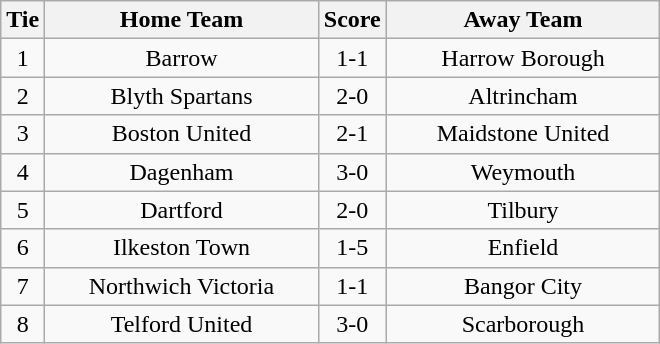<table class="wikitable" style="text-align:center;">
<tr>
<th width=20>Tie</th>
<th width=175>Home Team</th>
<th width=20>Score</th>
<th width=175>Away Team</th>
</tr>
<tr>
<td>1</td>
<td>Barrow</td>
<td>1-1</td>
<td>Harrow Borough</td>
</tr>
<tr>
<td>2</td>
<td>Blyth Spartans</td>
<td>2-0</td>
<td>Altrincham</td>
</tr>
<tr>
<td>3</td>
<td>Boston United</td>
<td>2-1</td>
<td>Maidstone United</td>
</tr>
<tr>
<td>4</td>
<td>Dagenham</td>
<td>3-0</td>
<td>Weymouth</td>
</tr>
<tr>
<td>5</td>
<td>Dartford</td>
<td>2-0</td>
<td>Tilbury</td>
</tr>
<tr>
<td>6</td>
<td>Ilkeston Town</td>
<td>1-5</td>
<td>Enfield</td>
</tr>
<tr>
<td>7</td>
<td>Northwich Victoria</td>
<td>1-1</td>
<td>Bangor City</td>
</tr>
<tr>
<td>8</td>
<td>Telford United</td>
<td>3-0</td>
<td>Scarborough</td>
</tr>
</table>
